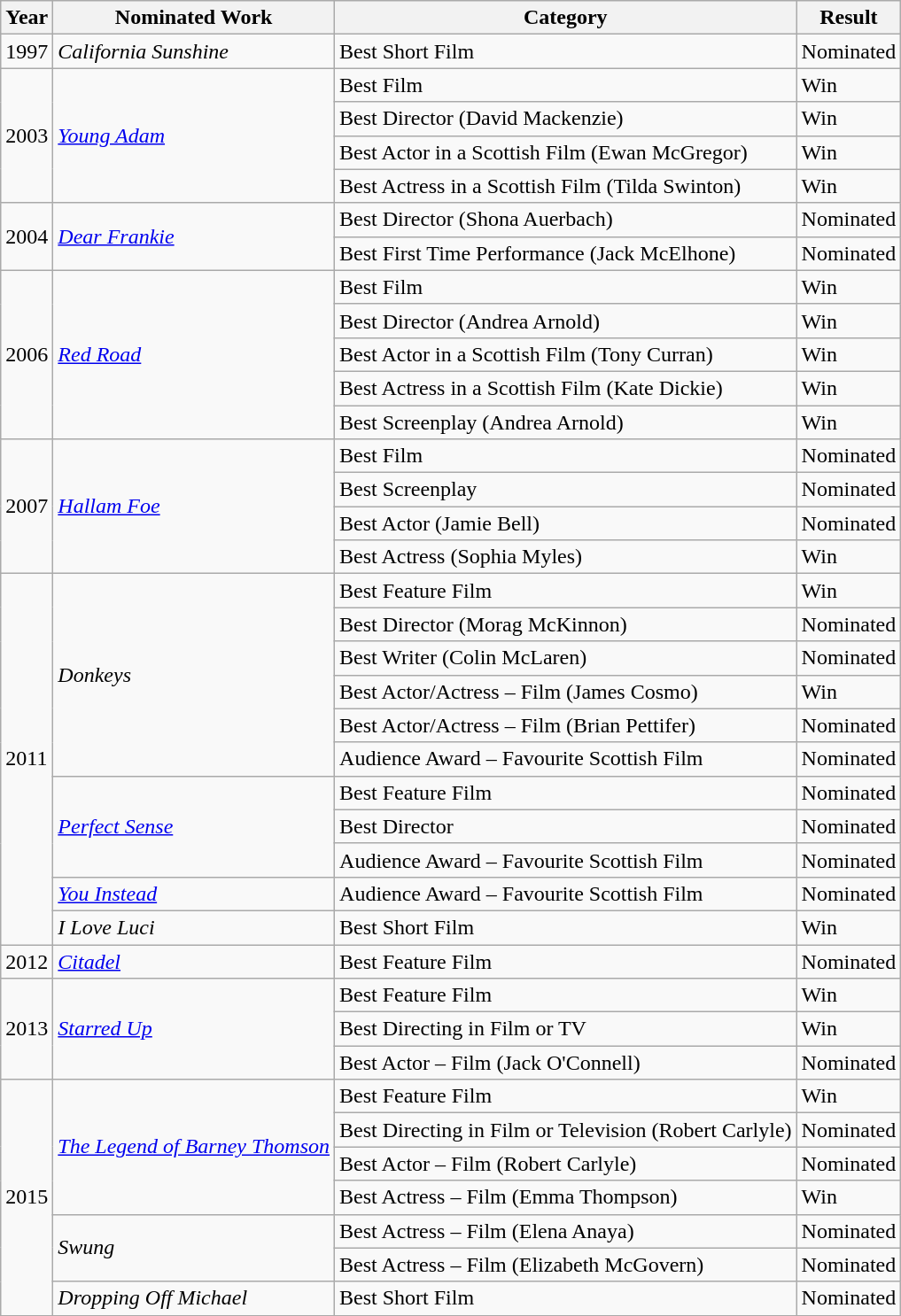<table class="wikitable">
<tr>
<th>Year</th>
<th>Nominated Work</th>
<th>Category</th>
<th>Result</th>
</tr>
<tr>
<td>1997</td>
<td><em>California Sunshine</em></td>
<td>Best Short Film</td>
<td>Nominated</td>
</tr>
<tr>
<td rowspan="4">2003</td>
<td rowspan="4"><em><a href='#'>Young Adam</a></em></td>
<td>Best Film</td>
<td>Win</td>
</tr>
<tr>
<td>Best Director (David Mackenzie)</td>
<td>Win</td>
</tr>
<tr>
<td>Best Actor in a Scottish Film (Ewan McGregor)</td>
<td>Win</td>
</tr>
<tr>
<td>Best Actress in a Scottish Film (Tilda Swinton)</td>
<td>Win</td>
</tr>
<tr>
<td rowspan="2">2004</td>
<td rowspan="2"><em><a href='#'>Dear Frankie</a></em></td>
<td>Best Director (Shona Auerbach)</td>
<td>Nominated</td>
</tr>
<tr>
<td>Best First Time Performance (Jack McElhone)</td>
<td>Nominated</td>
</tr>
<tr>
<td rowspan="5">2006</td>
<td rowspan="5"><em><a href='#'>Red Road</a></em></td>
<td>Best Film</td>
<td>Win</td>
</tr>
<tr>
<td>Best Director (Andrea Arnold)</td>
<td>Win</td>
</tr>
<tr>
<td>Best Actor in a Scottish Film (Tony Curran)</td>
<td>Win</td>
</tr>
<tr>
<td>Best Actress in a Scottish Film (Kate Dickie)</td>
<td>Win</td>
</tr>
<tr>
<td>Best Screenplay (Andrea Arnold)</td>
<td>Win</td>
</tr>
<tr>
<td rowspan="4">2007</td>
<td rowspan="4"><em><a href='#'>Hallam Foe</a></em></td>
<td>Best Film</td>
<td>Nominated</td>
</tr>
<tr>
<td>Best Screenplay</td>
<td>Nominated</td>
</tr>
<tr>
<td>Best Actor (Jamie Bell)</td>
<td>Nominated</td>
</tr>
<tr>
<td>Best Actress (Sophia Myles)</td>
<td>Win</td>
</tr>
<tr>
<td rowspan="11">2011</td>
<td rowspan="6"><em>Donkeys</em></td>
<td>Best Feature Film</td>
<td>Win</td>
</tr>
<tr>
<td>Best Director (Morag McKinnon)</td>
<td>Nominated</td>
</tr>
<tr>
<td>Best Writer (Colin McLaren)</td>
<td>Nominated</td>
</tr>
<tr>
<td>Best Actor/Actress – Film (James Cosmo)</td>
<td>Win</td>
</tr>
<tr>
<td>Best Actor/Actress – Film (Brian Pettifer)</td>
<td>Nominated</td>
</tr>
<tr>
<td>Audience Award – Favourite Scottish Film</td>
<td>Nominated</td>
</tr>
<tr>
<td rowspan="3"><em><a href='#'>Perfect Sense</a></em></td>
<td>Best Feature Film</td>
<td>Nominated</td>
</tr>
<tr>
<td>Best Director</td>
<td>Nominated</td>
</tr>
<tr>
<td>Audience Award – Favourite Scottish Film</td>
<td>Nominated</td>
</tr>
<tr>
<td><em><a href='#'>You Instead</a></em></td>
<td>Audience Award – Favourite Scottish Film</td>
<td>Nominated</td>
</tr>
<tr>
<td><em>I Love Luci</em></td>
<td>Best Short Film</td>
<td>Win</td>
</tr>
<tr>
<td>2012</td>
<td><em><a href='#'>Citadel</a></em></td>
<td>Best Feature Film</td>
<td>Nominated</td>
</tr>
<tr>
<td rowspan="3">2013</td>
<td rowspan="3"><em><a href='#'>Starred Up</a></em></td>
<td>Best Feature Film</td>
<td>Win</td>
</tr>
<tr>
<td>Best Directing in Film or TV</td>
<td>Win</td>
</tr>
<tr>
<td>Best Actor – Film (Jack O'Connell)</td>
<td>Nominated</td>
</tr>
<tr>
<td rowspan="7">2015</td>
<td rowspan="4"><em><a href='#'>The Legend of Barney Thomson</a></em></td>
<td>Best Feature Film</td>
<td>Win</td>
</tr>
<tr>
<td>Best Directing in Film or Television (Robert Carlyle)</td>
<td>Nominated</td>
</tr>
<tr>
<td>Best Actor – Film (Robert Carlyle)</td>
<td>Nominated</td>
</tr>
<tr>
<td>Best Actress – Film (Emma Thompson)</td>
<td>Win</td>
</tr>
<tr>
<td rowspan="2"><em>Swung</em></td>
<td>Best Actress – Film (Elena Anaya)</td>
<td>Nominated</td>
</tr>
<tr>
<td>Best Actress – Film (Elizabeth McGovern)</td>
<td>Nominated</td>
</tr>
<tr>
<td><em>Dropping Off Michael</em></td>
<td>Best Short Film</td>
<td>Nominated</td>
</tr>
</table>
